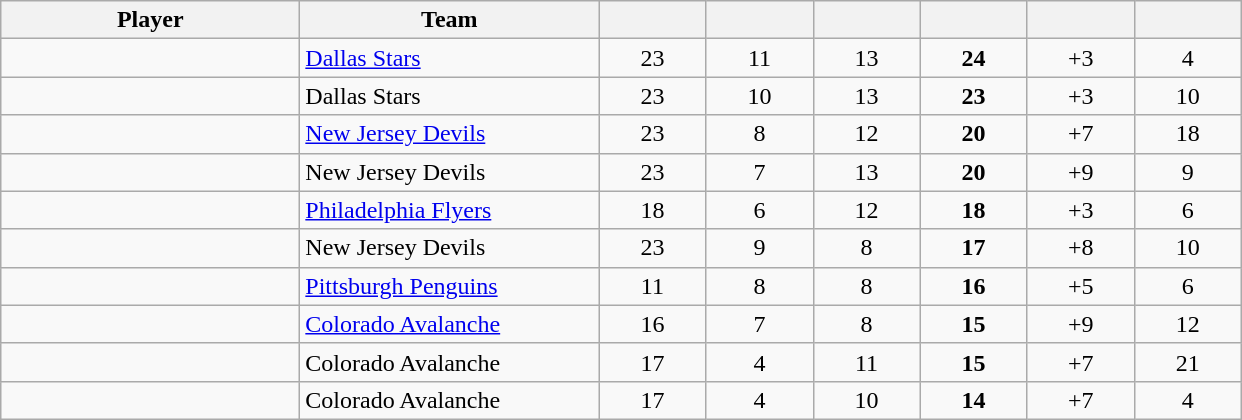<table style="padding:3px; border-spacing:0; text-align:center;" class="wikitable sortable">
<tr>
<th style="width:12em">Player</th>
<th style="width:12em">Team</th>
<th style="width:4em"></th>
<th style="width:4em"></th>
<th style="width:4em"></th>
<th style="width:4em"></th>
<th data-sort-type="number" style="width:4em"></th>
<th style="width:4em"></th>
</tr>
<tr>
<td align=left></td>
<td align=left><a href='#'>Dallas Stars</a></td>
<td>23</td>
<td>11</td>
<td>13</td>
<td><strong>24</strong></td>
<td>+3</td>
<td>4</td>
</tr>
<tr>
<td align=left></td>
<td align=left>Dallas Stars</td>
<td>23</td>
<td>10</td>
<td>13</td>
<td><strong>23</strong></td>
<td>+3</td>
<td>10</td>
</tr>
<tr>
<td align=left></td>
<td align=left><a href='#'>New Jersey Devils</a></td>
<td>23</td>
<td>8</td>
<td>12</td>
<td><strong>20</strong></td>
<td>+7</td>
<td>18</td>
</tr>
<tr>
<td align=left></td>
<td align=left>New Jersey Devils</td>
<td>23</td>
<td>7</td>
<td>13</td>
<td><strong>20</strong></td>
<td>+9</td>
<td>9</td>
</tr>
<tr>
<td align=left></td>
<td align=left><a href='#'>Philadelphia Flyers</a></td>
<td>18</td>
<td>6</td>
<td>12</td>
<td><strong>18</strong></td>
<td>+3</td>
<td>6</td>
</tr>
<tr>
<td align=left></td>
<td align=left>New Jersey Devils</td>
<td>23</td>
<td>9</td>
<td>8</td>
<td><strong>17</strong></td>
<td>+8</td>
<td>10</td>
</tr>
<tr>
<td align=left></td>
<td align=left><a href='#'>Pittsburgh Penguins</a></td>
<td>11</td>
<td>8</td>
<td>8</td>
<td><strong>16</strong></td>
<td>+5</td>
<td>6</td>
</tr>
<tr>
<td align=left></td>
<td align=left><a href='#'>Colorado Avalanche</a></td>
<td>16</td>
<td>7</td>
<td>8</td>
<td><strong>15</strong></td>
<td>+9</td>
<td>12</td>
</tr>
<tr>
<td align=left></td>
<td align=left>Colorado Avalanche</td>
<td>17</td>
<td>4</td>
<td>11</td>
<td><strong>15</strong></td>
<td>+7</td>
<td>21</td>
</tr>
<tr>
<td align=left></td>
<td align=left>Colorado Avalanche</td>
<td>17</td>
<td>4</td>
<td>10</td>
<td><strong>14</strong></td>
<td>+7</td>
<td>4</td>
</tr>
</table>
